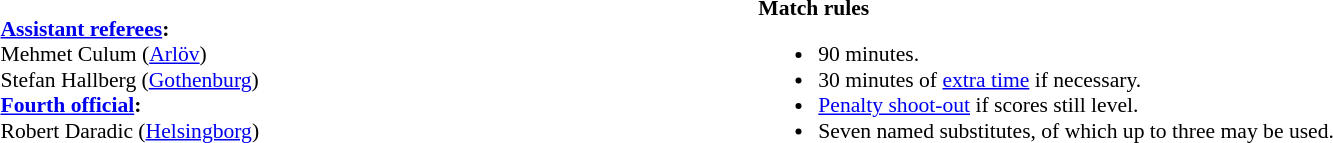<table width=100% style="font-size:90%">
<tr>
<td><br><strong><a href='#'>Assistant referees</a>:</strong>
<br>Mehmet Culum (<a href='#'>Arlöv</a>)
<br>Stefan Hallberg (<a href='#'>Gothenburg</a>)
<br><strong><a href='#'>Fourth official</a>:</strong>
<br>Robert Daradic (<a href='#'>Helsingborg</a>)</td>
<td style="width:60%; vertical-align:top;"><br><strong>Match rules</strong><ul><li>90 minutes.</li><li>30 minutes of <a href='#'>extra time</a> if necessary.</li><li><a href='#'>Penalty shoot-out</a> if scores still level.</li><li>Seven named substitutes, of which up to three may be used.</li></ul></td>
</tr>
</table>
